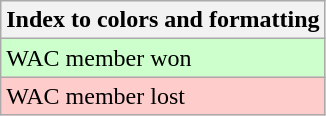<table class="wikitable">
<tr>
<th>Index to colors and formatting</th>
</tr>
<tr style="background:#cfc;">
<td>WAC member won</td>
</tr>
<tr style="background:#fcc;">
<td>WAC member lost</td>
</tr>
</table>
